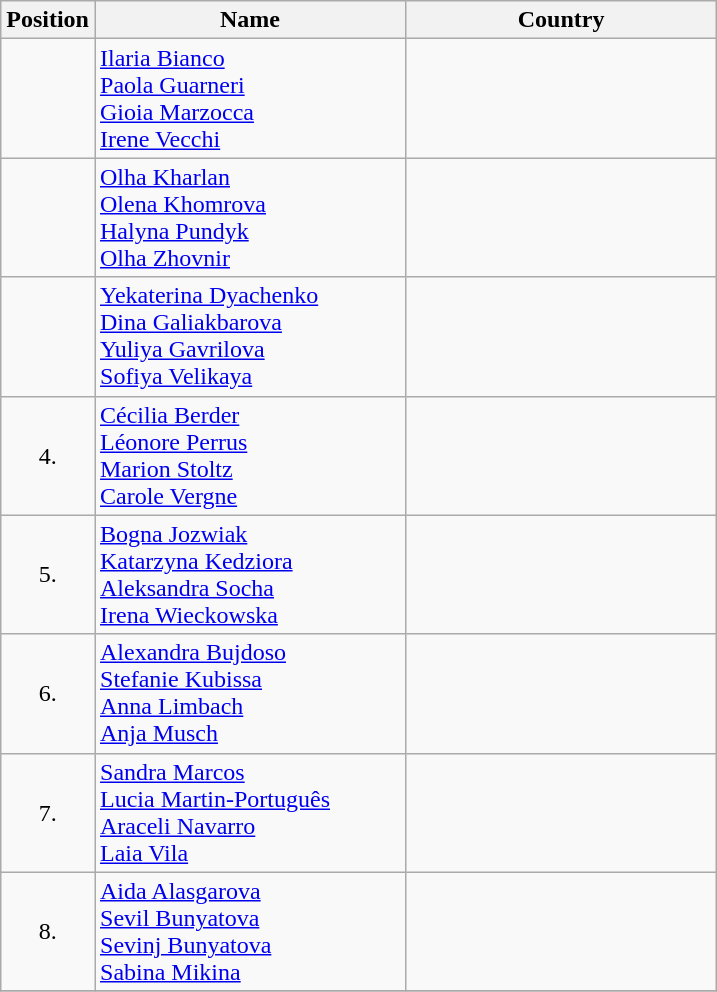<table class="wikitable">
<tr>
<th width="20">Position</th>
<th width="200">Name</th>
<th width="200">Country</th>
</tr>
<tr>
<td align="center"></td>
<td><a href='#'>Ilaria Bianco</a><br><a href='#'>Paola Guarneri</a><br><a href='#'>Gioia Marzocca</a><br><a href='#'>Irene Vecchi</a></td>
<td></td>
</tr>
<tr>
<td align="center"></td>
<td><a href='#'>Olha Kharlan</a><br><a href='#'>Olena Khomrova</a><br><a href='#'>Halyna Pundyk</a><br><a href='#'>Olha Zhovnir</a></td>
<td></td>
</tr>
<tr>
<td align="center"></td>
<td><a href='#'>Yekaterina Dyachenko</a><br><a href='#'>Dina Galiakbarova</a><br><a href='#'>Yuliya Gavrilova</a><br><a href='#'>Sofiya Velikaya</a></td>
<td></td>
</tr>
<tr>
<td align="center">4.</td>
<td><a href='#'>Cécilia Berder</a><br><a href='#'>Léonore Perrus</a><br><a href='#'>Marion Stoltz</a><br><a href='#'>Carole Vergne</a></td>
<td></td>
</tr>
<tr>
<td align="center">5.</td>
<td><a href='#'>Bogna Jozwiak</a><br><a href='#'>Katarzyna Kedziora</a><br><a href='#'>Aleksandra Socha</a><br><a href='#'>Irena Wieckowska</a></td>
<td></td>
</tr>
<tr>
<td align="center">6.</td>
<td><a href='#'>Alexandra Bujdoso</a><br><a href='#'>Stefanie Kubissa</a><br><a href='#'>Anna Limbach</a><br><a href='#'>Anja Musch</a></td>
<td></td>
</tr>
<tr>
<td align="center">7.</td>
<td><a href='#'>Sandra Marcos</a><br><a href='#'>Lucia Martin-Português</a><br><a href='#'>Araceli Navarro</a><br><a href='#'>Laia Vila</a></td>
<td></td>
</tr>
<tr>
<td align="center">8.</td>
<td><a href='#'>Aida Alasgarova</a><br><a href='#'>Sevil Bunyatova</a><br><a href='#'>Sevinj Bunyatova</a><br><a href='#'>Sabina Mikina</a></td>
<td></td>
</tr>
<tr>
</tr>
</table>
